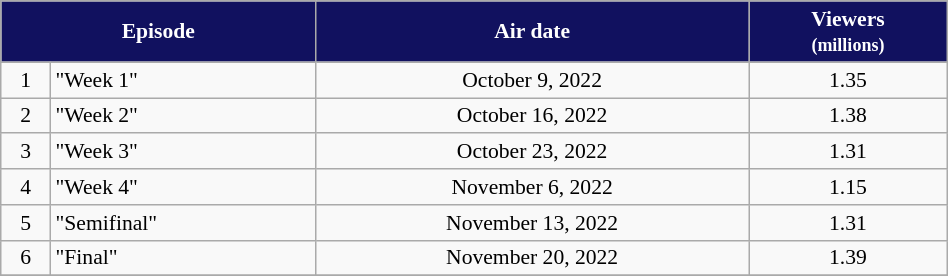<table class="wikitable" style="text-align:center; font-size:90%; width: 50%">
<tr>
<th style="background:#11115F; color:white;" colspan="2">Episode</th>
<th style="background:#11115F; color:white;">Air date</th>
<th style="background:#11115F; color:white;">Viewers<br><small>(millions)</small></th>
</tr>
<tr>
<td>1</td>
<td style="text-align:left;">"Week 1"</td>
<td>October 9, 2022</td>
<td>1.35</td>
</tr>
<tr>
<td>2</td>
<td style="text-align:left;">"Week 2"</td>
<td>October 16, 2022</td>
<td>1.38</td>
</tr>
<tr>
<td>3</td>
<td style="text-align:left;">"Week 3"</td>
<td>October 23, 2022</td>
<td>1.31</td>
</tr>
<tr>
<td>4</td>
<td style="text-align:left;">"Week 4"</td>
<td>November 6, 2022</td>
<td>1.15</td>
</tr>
<tr>
<td>5</td>
<td style="text-align:left;">"Semifinal"</td>
<td>November 13, 2022</td>
<td>1.31</td>
</tr>
<tr>
<td>6</td>
<td style="text-align:left;">"Final"</td>
<td>November 20, 2022</td>
<td>1.39</td>
</tr>
<tr>
</tr>
</table>
